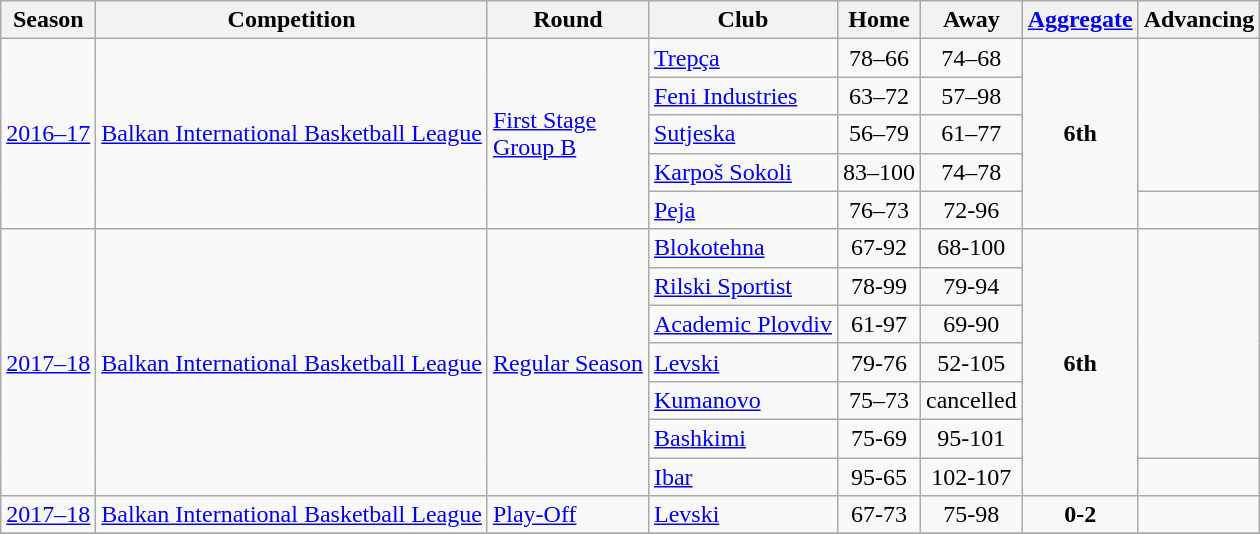<table class="wikitable">
<tr>
<th>Season</th>
<th>Competition</th>
<th>Round</th>
<th>Club</th>
<th>Home</th>
<th>Away</th>
<th><a href='#'>Aggregate</a></th>
<th>Advancing</th>
</tr>
<tr>
<td rowspan="5"><a href='#'>2016–17</a></td>
<td rowspan="5"><a href='#'>Balkan International Basketball League</a></td>
<td rowspan="5"><a href='#'>First Stage<br>Group B</a></td>
<td> <a href='#'>Trepça</a></td>
<td style="text-align:center;">78–66</td>
<td style="text-align:center;">74–68</td>
<td rowspan=5 style="text-align:center;"><strong>6th</strong></td>
</tr>
<tr>
<td> <a href='#'>Feni Industries</a></td>
<td style="text-align:center;">63–72</td>
<td style="text-align:center;">57–98</td>
</tr>
<tr>
<td> <a href='#'>Sutjeska</a></td>
<td style="text-align:center;">56–79</td>
<td style="text-align:center;">61–77</td>
</tr>
<tr>
<td> <a href='#'>Karpoš Sokoli</a></td>
<td style="text-align:center;">83–100</td>
<td style="text-align:center;">74–78</td>
</tr>
<tr>
<td> <a href='#'>Peja</a></td>
<td style="text-align:center;">76–73</td>
<td style="text-align:center;">72-96</td>
<td style="text-align:center;"></td>
</tr>
<tr>
<td rowspan="7"><a href='#'>2017–18</a></td>
<td rowspan="7"><a href='#'>Balkan International Basketball League</a></td>
<td rowspan="7"><a href='#'>Regular Season</a></td>
<td> <a href='#'>Blokotehna</a></td>
<td style="text-align:center;">67-92</td>
<td style="text-align:center;">68-100</td>
<td rowspan=7 style="text-align:center;"><strong>6th</strong></td>
</tr>
<tr>
<td> <a href='#'>Rilski Sportist</a></td>
<td style="text-align:center;">78-99</td>
<td style="text-align:center;">79-94</td>
</tr>
<tr>
<td> <a href='#'>Academic Plovdiv</a></td>
<td style="text-align:center;">61-97</td>
<td style="text-align:center;">69-90</td>
</tr>
<tr>
<td> <a href='#'>Levski</a></td>
<td style="text-align:center;">79-76</td>
<td style="text-align:center;">52-105</td>
</tr>
<tr>
<td> <a href='#'>Kumanovo</a></td>
<td style="text-align:center;">75–73</td>
<td style="text-align:center;">cancelled</td>
</tr>
<tr>
<td> <a href='#'>Bashkimi</a></td>
<td style="text-align:center;">75-69</td>
<td style="text-align:center;">95-101</td>
</tr>
<tr>
<td> <a href='#'>Ibar</a></td>
<td style="text-align:center;">95-65</td>
<td style="text-align:center;">102-107</td>
<td style="text-align:center;"></td>
</tr>
<tr>
<td><a href='#'>2017–18</a></td>
<td><a href='#'>Balkan International Basketball League</a></td>
<td><a href='#'>Play-Off</a></td>
<td> <a href='#'>Levski</a></td>
<td style="text-align:center;">67-73</td>
<td style="text-align:center;">75-98</td>
<td style="text-align:center;"><strong>0-2</strong></td>
<td style="text-align:center;"></td>
</tr>
<tr>
</tr>
</table>
